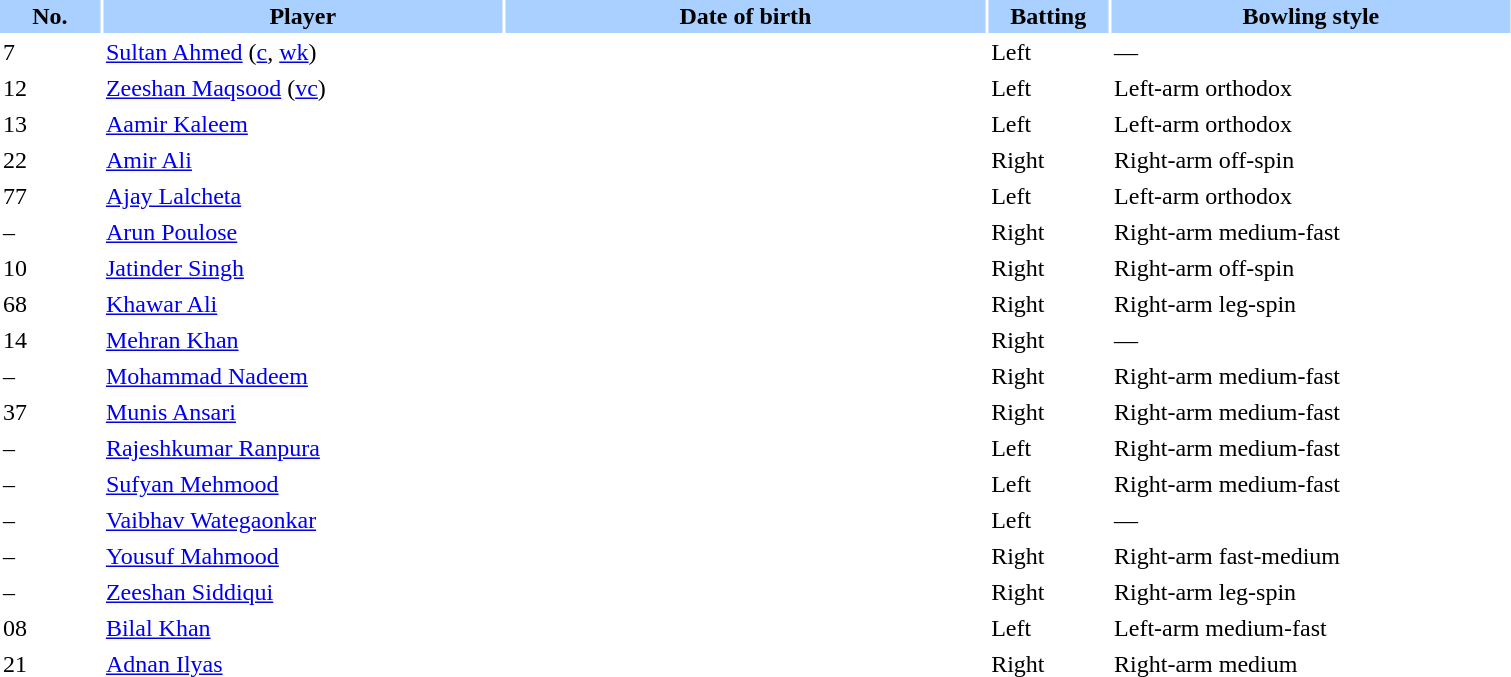<table class="sortable" style="width:80%;" border="0" cellspacing="2" cellpadding="2">
<tr style="background:#aad0ff;">
<th scope="col" width="5%">No.</th>
<th width=20%>Player</th>
<th width=24%>Date of birth</th>
<th width=6%>Batting</th>
<th width=20%>Bowling style</th>
</tr>
<tr>
<td>7</td>
<td><a href='#'>Sultan Ahmed</a> (<a href='#'>c</a>, <a href='#'>wk</a>)</td>
<td></td>
<td>Left</td>
<td>—</td>
</tr>
<tr>
<td>12</td>
<td><a href='#'>Zeeshan Maqsood</a> (<a href='#'>vc</a>)</td>
<td></td>
<td>Left</td>
<td>Left-arm orthodox</td>
</tr>
<tr>
<td>13</td>
<td><a href='#'>Aamir Kaleem</a></td>
<td></td>
<td>Left</td>
<td>Left-arm orthodox</td>
</tr>
<tr>
<td>22</td>
<td><a href='#'>Amir Ali</a></td>
<td></td>
<td>Right</td>
<td>Right-arm off-spin</td>
</tr>
<tr>
<td>77</td>
<td><a href='#'>Ajay Lalcheta</a></td>
<td></td>
<td>Left</td>
<td>Left-arm orthodox</td>
</tr>
<tr>
<td>–</td>
<td><a href='#'>Arun Poulose</a></td>
<td></td>
<td>Right</td>
<td>Right-arm medium-fast</td>
</tr>
<tr>
<td>10</td>
<td><a href='#'>Jatinder Singh</a></td>
<td></td>
<td>Right</td>
<td>Right-arm off-spin</td>
</tr>
<tr>
<td>68</td>
<td><a href='#'>Khawar Ali</a></td>
<td></td>
<td>Right</td>
<td>Right-arm leg-spin</td>
</tr>
<tr>
<td>14</td>
<td><a href='#'>Mehran Khan</a></td>
<td></td>
<td>Right</td>
<td>—</td>
</tr>
<tr>
<td>–</td>
<td><a href='#'>Mohammad Nadeem</a></td>
<td></td>
<td>Right</td>
<td>Right-arm medium-fast</td>
</tr>
<tr>
<td>37</td>
<td><a href='#'>Munis Ansari</a></td>
<td></td>
<td>Right</td>
<td>Right-arm medium-fast</td>
</tr>
<tr>
<td>–</td>
<td><a href='#'>Rajeshkumar Ranpura</a></td>
<td></td>
<td>Left</td>
<td>Right-arm medium-fast</td>
</tr>
<tr>
<td>–</td>
<td><a href='#'>Sufyan Mehmood</a></td>
<td></td>
<td>Left</td>
<td>Right-arm medium-fast</td>
</tr>
<tr>
<td>–</td>
<td><a href='#'>Vaibhav Wategaonkar</a></td>
<td></td>
<td>Left</td>
<td>—</td>
</tr>
<tr>
<td>–</td>
<td><a href='#'>Yousuf Mahmood</a></td>
<td></td>
<td>Right</td>
<td>Right-arm fast-medium</td>
</tr>
<tr>
<td>–</td>
<td><a href='#'>Zeeshan Siddiqui</a></td>
<td></td>
<td>Right</td>
<td>Right-arm leg-spin</td>
</tr>
<tr>
<td>08</td>
<td><a href='#'>Bilal Khan</a></td>
<td></td>
<td>Left</td>
<td>Left-arm medium-fast</td>
</tr>
<tr>
<td>21</td>
<td><a href='#'>Adnan Ilyas</a></td>
<td></td>
<td>Right</td>
<td>Right-arm medium</td>
</tr>
</table>
